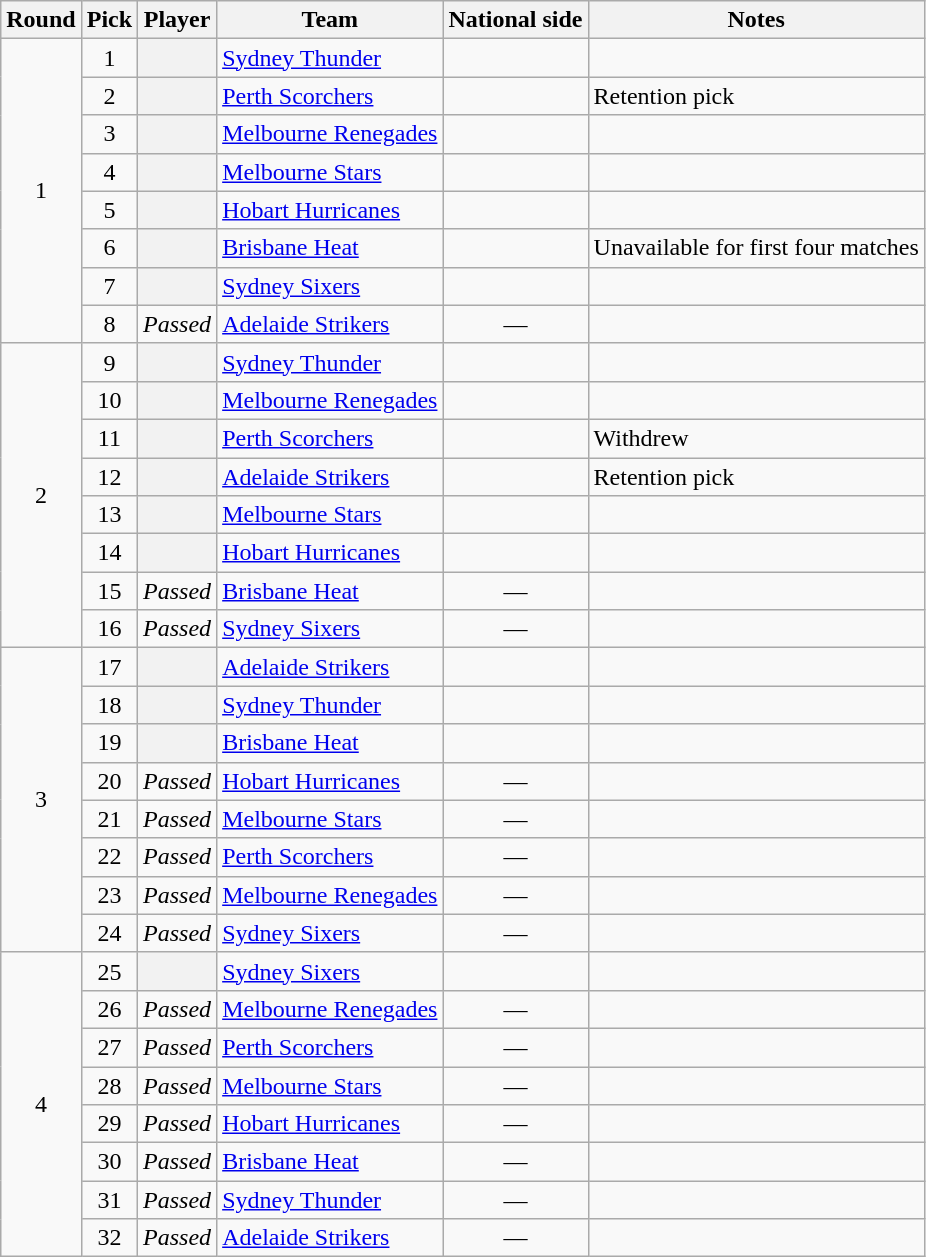<table class="wikitable sortable plainrowheaders" style="text-align:center;">
<tr>
<th>Round</th>
<th>Pick</th>
<th>Player</th>
<th>Team</th>
<th>National side</th>
<th>Notes</th>
</tr>
<tr>
<td rowspan="8">1</td>
<td>1</td>
<th scope=row></th>
<td style="text-align:left;"> <a href='#'>Sydney Thunder</a></td>
<td style="text-align:left;"></td>
<td></td>
</tr>
<tr>
<td>2</td>
<th scope="row"></th>
<td style="text-align:left;"> <a href='#'>Perth Scorchers</a></td>
<td style="text-align:left;"></td>
<td style="text-align:left;">Retention pick</td>
</tr>
<tr>
<td>3</td>
<th scope="row"></th>
<td style="text-align:left;"> <a href='#'>Melbourne Renegades</a></td>
<td style="text-align:left;"></td>
<td></td>
</tr>
<tr>
<td>4</td>
<th scope="row"></th>
<td style="text-align:left;"> <a href='#'>Melbourne Stars</a></td>
<td style="text-align:left;"></td>
<td></td>
</tr>
<tr>
<td>5</td>
<th scope="row"></th>
<td style="text-align:left;"> <a href='#'>Hobart Hurricanes</a></td>
<td style="text-align:left;"></td>
<td></td>
</tr>
<tr>
<td>6</td>
<th scope="row"></th>
<td style="text-align:left;"> <a href='#'>Brisbane Heat</a></td>
<td style="text-align:left;"></td>
<td style="text-align:left;">Unavailable for first four matches</td>
</tr>
<tr>
<td>7</td>
<th scope="row"></th>
<td style="text-align:left;"> <a href='#'>Sydney Sixers</a></td>
<td style="text-align:left;"></td>
<td></td>
</tr>
<tr>
<td>8</td>
<td><em>Passed</em></td>
<td style="text-align:left;"> <a href='#'>Adelaide Strikers</a></td>
<td>—</td>
<td></td>
</tr>
<tr>
<td rowspan="8">2</td>
<td>9</td>
<th scope=row></th>
<td style="text-align:left;"> <a href='#'>Sydney Thunder</a></td>
<td style="text-align:left;"></td>
<td></td>
</tr>
<tr>
<td>10</td>
<th scope=row></th>
<td style="text-align:left;"> <a href='#'>Melbourne Renegades</a></td>
<td style="text-align:left;"></td>
<td></td>
</tr>
<tr>
<td>11</td>
<th scope=row></th>
<td style="text-align:left;"> <a href='#'>Perth Scorchers</a></td>
<td style="text-align:left;"></td>
<td style="text-align:left;">Withdrew</td>
</tr>
<tr>
<td>12</td>
<th scope=row></th>
<td style="text-align:left;"> <a href='#'>Adelaide Strikers</a></td>
<td style="text-align:left;"></td>
<td style="text-align:left;">Retention pick</td>
</tr>
<tr>
<td>13</td>
<th scope=row></th>
<td style="text-align:left;"> <a href='#'>Melbourne Stars</a></td>
<td style="text-align:left;"></td>
<td></td>
</tr>
<tr>
<td>14</td>
<th scope=row></th>
<td style="text-align:left;"> <a href='#'>Hobart Hurricanes</a></td>
<td style="text-align:left;"></td>
<td></td>
</tr>
<tr>
<td>15</td>
<td><em>Passed</em></td>
<td style="text-align:left;"> <a href='#'>Brisbane Heat</a></td>
<td>—</td>
<td></td>
</tr>
<tr>
<td>16</td>
<td><em>Passed</em></td>
<td style="text-align:left;"> <a href='#'>Sydney Sixers</a></td>
<td>—</td>
<td></td>
</tr>
<tr>
<td rowspan="8">3</td>
<td>17</td>
<th scope=row></th>
<td style="text-align:left;"> <a href='#'>Adelaide Strikers</a></td>
<td style="text-align:left;"></td>
<td></td>
</tr>
<tr>
<td>18</td>
<th scope=row></th>
<td style="text-align:left;"> <a href='#'>Sydney Thunder</a></td>
<td style="text-align:left;"></td>
<td></td>
</tr>
<tr>
<td>19</td>
<th scope=row></th>
<td style="text-align:left;"> <a href='#'>Brisbane Heat</a></td>
<td style="text-align:left;"></td>
<td></td>
</tr>
<tr>
<td>20</td>
<td><em>Passed</em></td>
<td style="text-align:left;"> <a href='#'>Hobart Hurricanes</a></td>
<td>—</td>
<td></td>
</tr>
<tr>
<td>21</td>
<td><em>Passed</em></td>
<td style="text-align:left;"> <a href='#'>Melbourne Stars</a></td>
<td>—</td>
<td></td>
</tr>
<tr>
<td>22</td>
<td><em>Passed</em></td>
<td style="text-align:left;"> <a href='#'>Perth Scorchers</a></td>
<td>—</td>
<td></td>
</tr>
<tr>
<td>23</td>
<td><em>Passed</em></td>
<td style="text-align:left;"> <a href='#'>Melbourne Renegades</a></td>
<td>—</td>
<td></td>
</tr>
<tr>
<td>24</td>
<td><em>Passed</em></td>
<td style="text-align:left;"> <a href='#'>Sydney Sixers</a></td>
<td>—</td>
<td></td>
</tr>
<tr>
<td rowspan="8">4</td>
<td>25</td>
<th scope=row></th>
<td style="text-align:left;"> <a href='#'>Sydney Sixers</a></td>
<td style="text-align:left;"></td>
<td></td>
</tr>
<tr>
<td>26</td>
<td><em>Passed</em></td>
<td style="text-align:left;"> <a href='#'>Melbourne Renegades</a></td>
<td>—</td>
<td></td>
</tr>
<tr>
<td>27</td>
<td><em>Passed</em></td>
<td style="text-align:left;"> <a href='#'>Perth Scorchers</a></td>
<td>—</td>
<td></td>
</tr>
<tr>
<td>28</td>
<td><em>Passed</em></td>
<td style="text-align:left;"> <a href='#'>Melbourne Stars</a></td>
<td>—</td>
<td></td>
</tr>
<tr>
<td>29</td>
<td><em>Passed</em></td>
<td style="text-align:left;"> <a href='#'>Hobart Hurricanes</a></td>
<td>—</td>
<td></td>
</tr>
<tr>
<td>30</td>
<td><em>Passed</em></td>
<td style="text-align:left;"> <a href='#'>Brisbane Heat</a></td>
<td>—</td>
<td></td>
</tr>
<tr>
<td>31</td>
<td><em>Passed</em></td>
<td style="text-align:left;"> <a href='#'>Sydney Thunder</a></td>
<td>—</td>
<td></td>
</tr>
<tr>
<td>32</td>
<td><em>Passed</em></td>
<td style="text-align:left;"> <a href='#'>Adelaide Strikers</a></td>
<td>—</td>
<td></td>
</tr>
</table>
